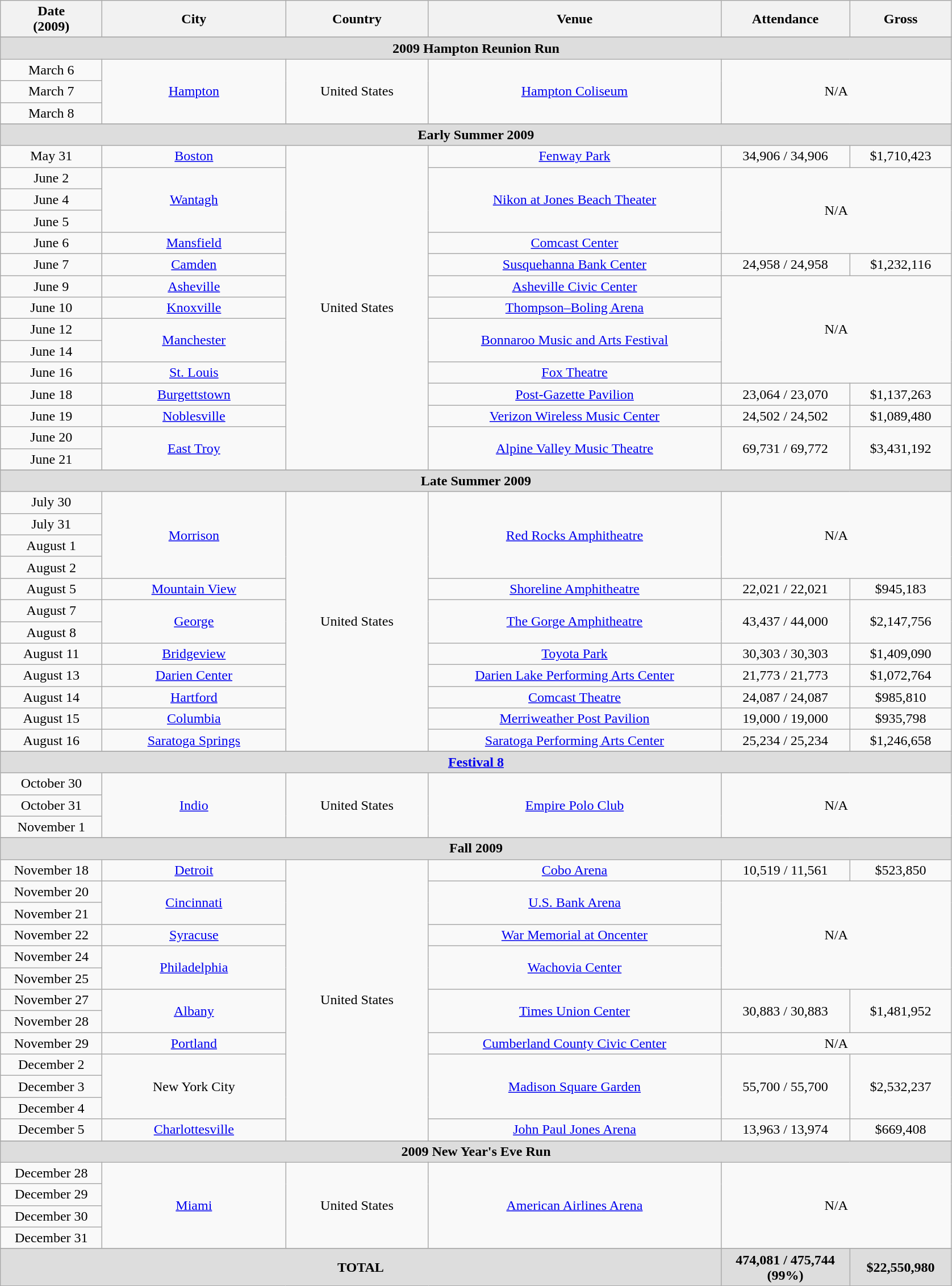<table class="wikitable plainrowheaders" style="text-align:center;">
<tr>
<th scope="col" style="width:7em;">Date<br>(2009)</th>
<th scope="col" style="width:13em;">City</th>
<th scope="col" style="width:10em;">Country</th>
<th scope="col" style="width:21em;">Venue</th>
<th scope="col" style="width:9em;">Attendance</th>
<th scope="col" style="width:7em;">Gross</th>
</tr>
<tr>
</tr>
<tr style="background:#ddd;">
<td colspan="6" style="text-align:center;"><strong>2009 Hampton Reunion Run</strong></td>
</tr>
<tr>
<td>March 6</td>
<td rowspan="3"><a href='#'>Hampton</a></td>
<td rowspan="3">United States</td>
<td rowspan="3"><a href='#'>Hampton Coliseum</a></td>
<td colspan="2" rowspan="3">N/A</td>
</tr>
<tr>
<td>March 7</td>
</tr>
<tr>
<td>March 8</td>
</tr>
<tr>
</tr>
<tr style="background:#ddd;">
<td colspan="6" style="text-align:center;"><strong>Early Summer 2009</strong></td>
</tr>
<tr>
<td>May 31</td>
<td><a href='#'>Boston</a></td>
<td rowspan="15">United States</td>
<td><a href='#'>Fenway Park</a></td>
<td>34,906 / 34,906</td>
<td>$1,710,423</td>
</tr>
<tr>
<td>June 2</td>
<td rowspan="3"><a href='#'>Wantagh</a></td>
<td rowspan="3"><a href='#'>Nikon at Jones Beach Theater</a></td>
<td colspan="2" rowspan="4">N/A</td>
</tr>
<tr>
<td>June 4</td>
</tr>
<tr>
<td>June 5</td>
</tr>
<tr>
<td>June 6</td>
<td><a href='#'>Mansfield</a></td>
<td><a href='#'>Comcast Center</a></td>
</tr>
<tr>
<td>June 7</td>
<td><a href='#'>Camden</a></td>
<td><a href='#'>Susquehanna Bank Center</a></td>
<td>24,958 / 24,958</td>
<td>$1,232,116</td>
</tr>
<tr>
<td>June 9</td>
<td><a href='#'>Asheville</a></td>
<td><a href='#'>Asheville Civic Center</a></td>
<td colspan="2" rowspan="5">N/A</td>
</tr>
<tr>
<td>June 10</td>
<td><a href='#'>Knoxville</a></td>
<td><a href='#'>Thompson–Boling Arena</a></td>
</tr>
<tr>
<td>June 12</td>
<td rowspan="2"><a href='#'>Manchester</a></td>
<td rowspan="2"><a href='#'>Bonnaroo Music and Arts Festival</a></td>
</tr>
<tr>
<td>June 14</td>
</tr>
<tr>
<td>June 16</td>
<td><a href='#'>St. Louis</a></td>
<td><a href='#'>Fox Theatre</a></td>
</tr>
<tr>
<td>June 18</td>
<td><a href='#'>Burgettstown</a></td>
<td><a href='#'>Post-Gazette Pavilion</a></td>
<td>23,064 / 23,070</td>
<td>$1,137,263</td>
</tr>
<tr>
<td>June 19</td>
<td><a href='#'>Noblesville</a></td>
<td><a href='#'>Verizon Wireless Music Center</a></td>
<td>24,502 / 24,502</td>
<td>$1,089,480</td>
</tr>
<tr>
<td>June 20</td>
<td rowspan="2"><a href='#'>East Troy</a></td>
<td rowspan="2"><a href='#'>Alpine Valley Music Theatre</a></td>
<td rowspan="2">69,731 / 69,772</td>
<td rowspan="2">$3,431,192</td>
</tr>
<tr>
<td>June 21</td>
</tr>
<tr>
</tr>
<tr style="background:#ddd;">
<td colspan="6" style="text-align:center;"><strong>Late Summer 2009</strong></td>
</tr>
<tr>
<td>July 30</td>
<td rowspan="4"><a href='#'>Morrison</a></td>
<td rowspan="12">United States</td>
<td rowspan="4"><a href='#'>Red Rocks Amphitheatre</a></td>
<td colspan="2" rowspan="4">N/A</td>
</tr>
<tr>
<td>July 31</td>
</tr>
<tr>
<td>August 1</td>
</tr>
<tr>
<td>August 2</td>
</tr>
<tr>
<td>August 5</td>
<td><a href='#'>Mountain View</a></td>
<td><a href='#'>Shoreline Amphitheatre</a></td>
<td>22,021 / 22,021</td>
<td>$945,183</td>
</tr>
<tr>
<td>August 7</td>
<td rowspan="2"><a href='#'>George</a></td>
<td rowspan="2"><a href='#'>The Gorge Amphitheatre</a></td>
<td rowspan="2">43,437 / 44,000</td>
<td rowspan="2">$2,147,756</td>
</tr>
<tr>
<td>August 8</td>
</tr>
<tr>
<td>August 11</td>
<td><a href='#'>Bridgeview</a></td>
<td><a href='#'>Toyota Park</a></td>
<td>30,303 / 30,303</td>
<td>$1,409,090</td>
</tr>
<tr>
<td>August 13</td>
<td><a href='#'>Darien Center</a></td>
<td><a href='#'>Darien Lake Performing Arts Center</a></td>
<td>21,773 / 21,773</td>
<td>$1,072,764</td>
</tr>
<tr>
<td>August 14</td>
<td><a href='#'>Hartford</a></td>
<td><a href='#'>Comcast Theatre</a></td>
<td>24,087 / 24,087</td>
<td>$985,810</td>
</tr>
<tr>
<td>August 15</td>
<td><a href='#'>Columbia</a></td>
<td><a href='#'>Merriweather Post Pavilion</a></td>
<td>19,000 / 19,000</td>
<td>$935,798</td>
</tr>
<tr>
<td>August 16</td>
<td><a href='#'>Saratoga Springs</a></td>
<td><a href='#'>Saratoga Performing Arts Center</a></td>
<td>25,234 / 25,234</td>
<td>$1,246,658</td>
</tr>
<tr>
</tr>
<tr style="background:#ddd;">
<td colspan="6" style="text-align:center;"><a href='#'><strong>Festival 8</strong></a></td>
</tr>
<tr>
<td>October 30</td>
<td rowspan="3"><a href='#'>Indio</a></td>
<td rowspan="3">United States</td>
<td rowspan="3"><a href='#'>Empire Polo Club</a></td>
<td colspan="2" rowspan="3">N/A</td>
</tr>
<tr>
<td>October 31</td>
</tr>
<tr>
<td>November 1</td>
</tr>
<tr>
</tr>
<tr style="background:#ddd;">
<td colspan="6" style="text-align:center;"><strong>Fall 2009</strong></td>
</tr>
<tr>
<td>November 18</td>
<td><a href='#'>Detroit</a></td>
<td rowspan="13">United States</td>
<td><a href='#'>Cobo Arena</a></td>
<td>10,519 / 11,561</td>
<td>$523,850</td>
</tr>
<tr>
<td>November 20</td>
<td rowspan="2"><a href='#'>Cincinnati</a></td>
<td rowspan="2"><a href='#'>U.S. Bank Arena</a></td>
<td colspan="2" rowspan="5">N/A</td>
</tr>
<tr>
<td>November 21</td>
</tr>
<tr>
<td>November 22</td>
<td><a href='#'>Syracuse</a></td>
<td><a href='#'>War Memorial at Oncenter</a></td>
</tr>
<tr>
<td>November 24</td>
<td rowspan="2"><a href='#'>Philadelphia</a></td>
<td rowspan="2"><a href='#'>Wachovia Center</a></td>
</tr>
<tr>
<td>November 25</td>
</tr>
<tr>
<td>November 27</td>
<td rowspan="2"><a href='#'>Albany</a></td>
<td rowspan="2"><a href='#'>Times Union Center</a></td>
<td rowspan="2">30,883 / 30,883</td>
<td rowspan="2">$1,481,952</td>
</tr>
<tr>
<td>November 28</td>
</tr>
<tr>
<td>November 29</td>
<td><a href='#'>Portland</a></td>
<td><a href='#'>Cumberland County Civic Center</a></td>
<td colspan="2">N/A</td>
</tr>
<tr>
<td>December 2</td>
<td rowspan="3">New York City</td>
<td rowspan="3"><a href='#'>Madison Square Garden</a></td>
<td rowspan="3">55,700 / 55,700</td>
<td rowspan="3">$2,532,237</td>
</tr>
<tr>
<td>December 3</td>
</tr>
<tr>
<td>December 4</td>
</tr>
<tr>
<td>December 5</td>
<td><a href='#'>Charlottesville</a></td>
<td><a href='#'>John Paul Jones Arena</a></td>
<td>13,963 / 13,974</td>
<td>$669,408</td>
</tr>
<tr>
</tr>
<tr style="background:#ddd;">
<td colspan="6" style="text-align:center;"><strong>2009 New Year's Eve Run</strong></td>
</tr>
<tr>
<td>December 28</td>
<td rowspan="4"><a href='#'>Miami</a></td>
<td rowspan="4">United States</td>
<td rowspan="4"><a href='#'>American Airlines Arena</a></td>
<td colspan="2" rowspan="4">N/A</td>
</tr>
<tr>
<td>December 29</td>
</tr>
<tr>
<td>December 30</td>
</tr>
<tr>
<td>December 31</td>
</tr>
<tr>
</tr>
<tr style="background:#ddd;">
<td colspan="4"><strong>TOTAL</strong></td>
<td><strong>474,081 / 475,744 (99%)</strong></td>
<td><strong>$22,550,980</strong></td>
</tr>
</table>
